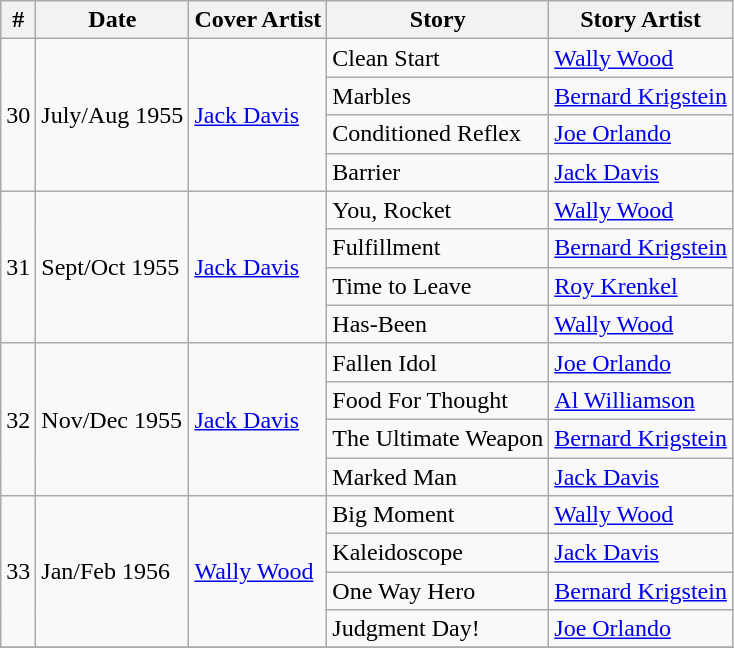<table class="wikitable">
<tr>
<th>#</th>
<th>Date</th>
<th>Cover Artist</th>
<th>Story</th>
<th>Story Artist</th>
</tr>
<tr>
<td rowspan="4">30</td>
<td rowspan="4">July/Aug 1955</td>
<td rowspan="4"><a href='#'>Jack Davis</a></td>
<td>Clean Start</td>
<td><a href='#'>Wally Wood</a></td>
</tr>
<tr>
<td>Marbles</td>
<td><a href='#'>Bernard Krigstein</a></td>
</tr>
<tr>
<td>Conditioned Reflex</td>
<td><a href='#'>Joe Orlando</a></td>
</tr>
<tr>
<td>Barrier</td>
<td><a href='#'>Jack Davis</a></td>
</tr>
<tr>
<td rowspan="4">31</td>
<td rowspan="4">Sept/Oct 1955</td>
<td rowspan="4"><a href='#'>Jack Davis</a></td>
<td>You, Rocket</td>
<td><a href='#'>Wally Wood</a></td>
</tr>
<tr>
<td>Fulfillment</td>
<td><a href='#'>Bernard Krigstein</a></td>
</tr>
<tr>
<td>Time to Leave</td>
<td><a href='#'>Roy Krenkel</a></td>
</tr>
<tr>
<td>Has-Been</td>
<td><a href='#'>Wally Wood</a></td>
</tr>
<tr>
<td rowspan="4">32</td>
<td rowspan="4">Nov/Dec 1955</td>
<td rowspan="4"><a href='#'>Jack Davis</a></td>
<td>Fallen Idol</td>
<td><a href='#'>Joe Orlando</a></td>
</tr>
<tr>
<td>Food For Thought</td>
<td><a href='#'>Al Williamson</a></td>
</tr>
<tr>
<td>The Ultimate Weapon</td>
<td><a href='#'>Bernard Krigstein</a></td>
</tr>
<tr>
<td>Marked Man</td>
<td><a href='#'>Jack Davis</a></td>
</tr>
<tr>
<td rowspan="4">33</td>
<td rowspan="4">Jan/Feb 1956</td>
<td rowspan="4"><a href='#'>Wally Wood</a></td>
<td>Big Moment</td>
<td><a href='#'>Wally Wood</a></td>
</tr>
<tr>
<td>Kaleidoscope</td>
<td><a href='#'>Jack Davis</a></td>
</tr>
<tr>
<td>One Way Hero</td>
<td><a href='#'>Bernard Krigstein</a></td>
</tr>
<tr>
<td>Judgment Day!</td>
<td><a href='#'>Joe Orlando</a></td>
</tr>
<tr>
</tr>
</table>
